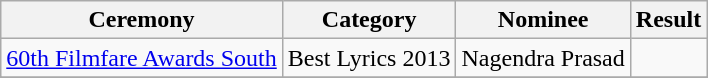<table class="wikitable">
<tr>
<th>Ceremony</th>
<th>Category</th>
<th>Nominee</th>
<th>Result</th>
</tr>
<tr>
<td rowspan="1"><a href='#'>60th Filmfare Awards South</a></td>
<td>Best Lyrics 2013</td>
<td>Nagendra Prasad</td>
<td></td>
</tr>
<tr>
</tr>
<tr>
</tr>
</table>
